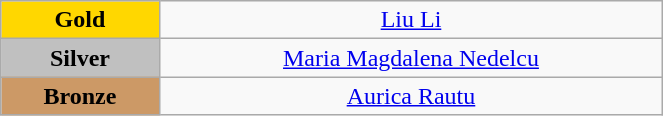<table class="wikitable" style="text-align:center; " width="35%">
<tr>
<td bgcolor="gold"><strong>Gold</strong></td>
<td><a href='#'>Liu Li</a><br>  <small><em></em></small></td>
</tr>
<tr>
<td bgcolor="silver"><strong>Silver</strong></td>
<td><a href='#'>Maria Magdalena Nedelcu</a><br>  <small><em></em></small></td>
</tr>
<tr>
<td bgcolor="CC9966"><strong>Bronze</strong></td>
<td><a href='#'>Aurica Rautu</a><br>  <small><em></em></small></td>
</tr>
</table>
